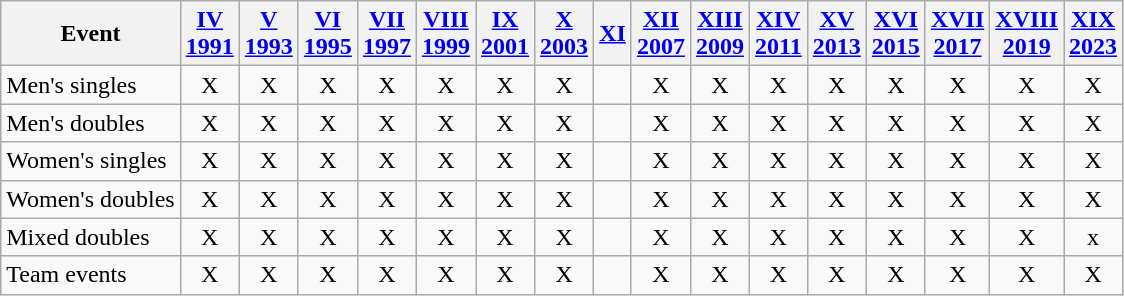<table class="wikitable" style="text-align:center">
<tr>
<th>Event</th>
<th><a href='#'>IV<br>1991</a></th>
<th><a href='#'>V<br>1993</a></th>
<th><a href='#'>VI<br>1995</a></th>
<th><a href='#'>VII<br>1997</a></th>
<th><a href='#'>VIII<br>1999</a></th>
<th><a href='#'>IX<br>2001</a></th>
<th><a href='#'>X<br>2003</a></th>
<th><a href='#'>XI</a></th>
<th><a href='#'>XII<br>2007</a></th>
<th><a href='#'>XIII<br>2009</a></th>
<th><a href='#'>XIV<br>2011</a></th>
<th><a href='#'>XV<br>2013</a></th>
<th><a href='#'>XVI<br>2015</a></th>
<th><a href='#'>XVII<br>2017</a></th>
<th><a href='#'>XVIII<br>2019</a></th>
<th><a href='#'>XIX<br>2023</a></th>
</tr>
<tr>
<td align=left>Men's singles</td>
<td>X</td>
<td>X</td>
<td>X</td>
<td>X</td>
<td>X</td>
<td>X</td>
<td>X</td>
<td></td>
<td>X</td>
<td>X</td>
<td>X</td>
<td>X</td>
<td>X</td>
<td>X</td>
<td>X</td>
<td>X</td>
</tr>
<tr>
<td align=left>Men's doubles</td>
<td>X</td>
<td>X</td>
<td>X</td>
<td>X</td>
<td>X</td>
<td>X</td>
<td>X</td>
<td></td>
<td>X</td>
<td>X</td>
<td>X</td>
<td>X</td>
<td>X</td>
<td>X</td>
<td>X</td>
<td>X</td>
</tr>
<tr>
<td align=left>Women's singles</td>
<td>X</td>
<td>X</td>
<td>X</td>
<td>X</td>
<td>X</td>
<td>X</td>
<td>X</td>
<td></td>
<td>X</td>
<td>X</td>
<td>X</td>
<td>X</td>
<td>X</td>
<td>X</td>
<td>X</td>
<td>X</td>
</tr>
<tr>
<td align=left>Women's doubles</td>
<td>X</td>
<td>X</td>
<td>X</td>
<td>X</td>
<td>X</td>
<td>X</td>
<td>X</td>
<td></td>
<td>X</td>
<td>X</td>
<td>X</td>
<td>X</td>
<td>X</td>
<td>X</td>
<td>X</td>
<td>X</td>
</tr>
<tr>
<td align=left>Mixed doubles</td>
<td>X</td>
<td>X</td>
<td>X</td>
<td>X</td>
<td>X</td>
<td>X</td>
<td>X</td>
<td></td>
<td>X</td>
<td>X</td>
<td>X</td>
<td>X</td>
<td>X</td>
<td>X</td>
<td>X</td>
<td>x</td>
</tr>
<tr>
<td align=left>Team events</td>
<td>X</td>
<td>X</td>
<td>X</td>
<td>X</td>
<td>X</td>
<td>X</td>
<td>X</td>
<td></td>
<td>X</td>
<td>X</td>
<td>X</td>
<td>X</td>
<td>X</td>
<td>X</td>
<td>X</td>
<td>X</td>
</tr>
</table>
